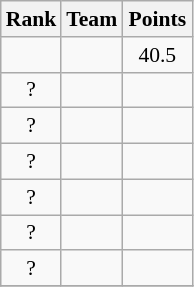<table class="wikitable" style="text-align:center; font-size:90%;">
<tr>
<th>Rank</th>
<th>Team</th>
<th width=40px>Points</th>
</tr>
<tr>
<td></td>
<td align=left></td>
<td>40.5</td>
</tr>
<tr>
<td>?</td>
<td align=left></td>
<td></td>
</tr>
<tr>
<td>?</td>
<td align=left></td>
<td></td>
</tr>
<tr>
<td>?</td>
<td align=left></td>
<td></td>
</tr>
<tr>
<td>?</td>
<td align=left></td>
<td></td>
</tr>
<tr>
<td>?</td>
<td align=left></td>
<td></td>
</tr>
<tr>
<td>?</td>
<td align=left><strong></strong></td>
<td></td>
</tr>
<tr>
</tr>
</table>
